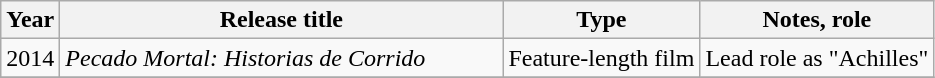<table class="wikitable" style="text-align:left;">
<tr>
<th>Year</th>
<th style="width:18em;">Release title</th>
<th>Type</th>
<th>Notes, role</th>
</tr>
<tr>
<td>2014</td>
<td><em>Pecado Mortal: Historias de Corrido</em></td>
<td>Feature-length film</td>
<td>Lead role as "Achilles"</td>
</tr>
<tr>
</tr>
</table>
